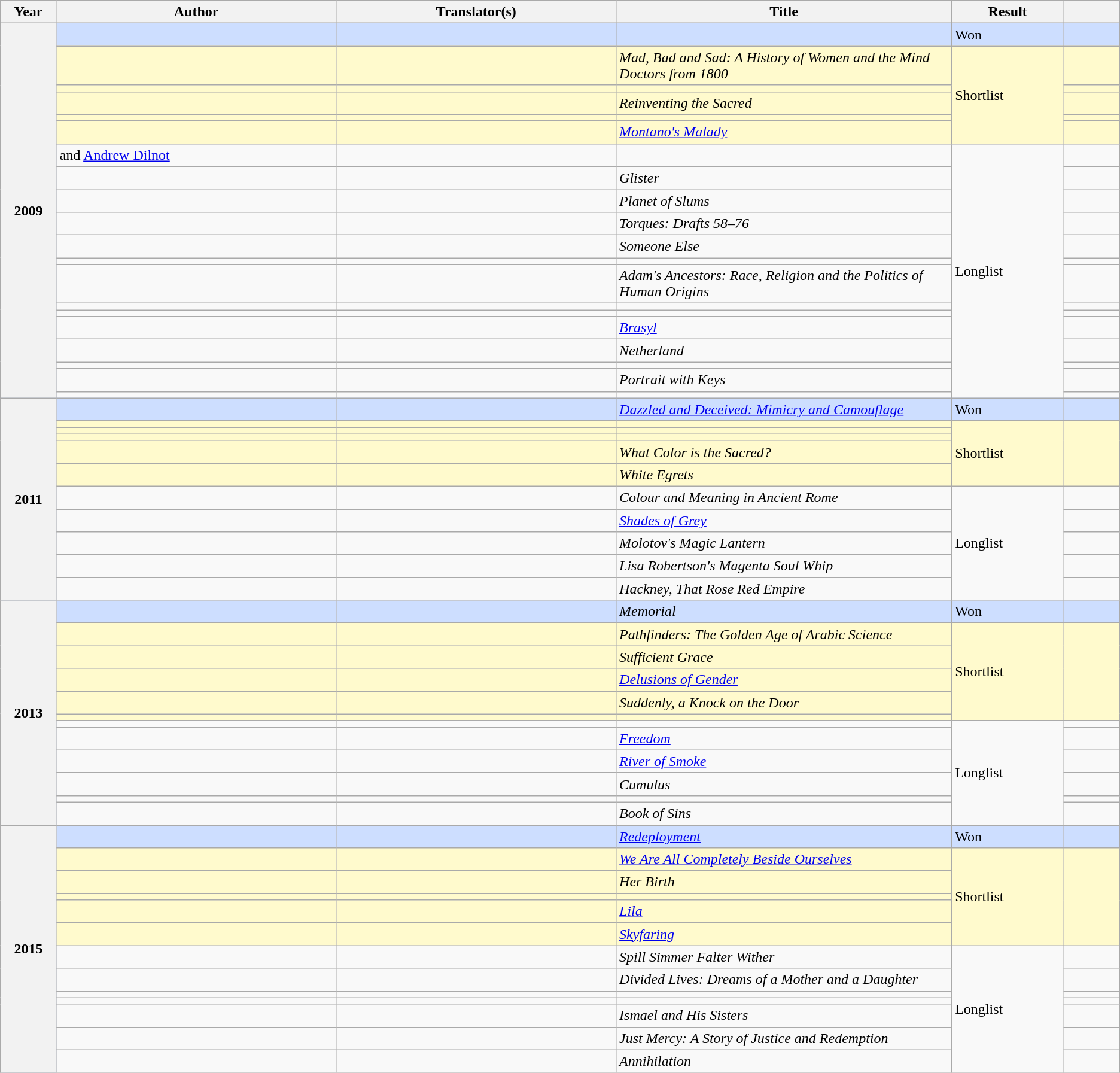<table class="wikitable sortable" border="1">
<tr>
<th scope="col" style=width:5%>Year</th>
<th scope="col" style=width:25%>Author</th>
<th scope="col" style=width:25%>Translator(s)</th>
<th scope="col" style=width:30%>Title</th>
<th scope="col" style=width:10%>Result</th>
<th scope="col" style=width:5%></th>
</tr>
<tr style="background:#cddeff">
<th rowspan="20">2009</th>
<td></td>
<td></td>
<td><em></em></td>
<td>Won</td>
<td></td>
</tr>
<tr style=background:LemonChiffon; color:black>
<td></td>
<td></td>
<td><em>Mad, Bad and Sad: A History of Women and the Mind Doctors from 1800</em></td>
<td rowspan="5">Shortlist</td>
<td></td>
</tr>
<tr style=background:LemonChiffon; color:black>
<td></td>
<td></td>
<td></td>
<td></td>
</tr>
<tr style=background:LemonChiffon; color:black>
<td></td>
<td></td>
<td><em>Reinventing the Sacred</em></td>
<td></td>
</tr>
<tr style=background:LemonChiffon; color:black>
<td></td>
<td></td>
<td><em></em></td>
<td></td>
</tr>
<tr style=background:LemonChiffon; color:black>
<td></td>
<td></td>
<td><em><a href='#'>Montano's Malady</a></em></td>
<td></td>
</tr>
<tr>
<td> and <a href='#'>Andrew Dilnot</a></td>
<td></td>
<td><em></em></td>
<td rowspan="14">Longlist</td>
<td></td>
</tr>
<tr>
<td></td>
<td></td>
<td><em>Glister</em></td>
<td></td>
</tr>
<tr>
<td></td>
<td></td>
<td><em>Planet of Slums</em></td>
<td></td>
</tr>
<tr>
<td></td>
<td></td>
<td><em>Torques: Drafts 58–76</em></td>
<td></td>
</tr>
<tr>
<td></td>
<td></td>
<td><em>Someone Else</em></td>
<td></td>
</tr>
<tr>
<td></td>
<td></td>
<td><em></em></td>
<td></td>
</tr>
<tr>
<td></td>
<td></td>
<td><em>Adam's Ancestors: Race, Religion and the Politics of Human Origins</em></td>
<td></td>
</tr>
<tr>
<td></td>
<td></td>
<td><em></em></td>
<td></td>
</tr>
<tr>
<td></td>
<td></td>
<td><em></em></td>
<td></td>
</tr>
<tr>
<td></td>
<td></td>
<td><em><a href='#'>Brasyl</a></em></td>
<td></td>
</tr>
<tr>
<td></td>
<td></td>
<td><em>Netherland</em></td>
<td></td>
</tr>
<tr>
<td></td>
<td></td>
<td><em></em></td>
<td></td>
</tr>
<tr>
<td></td>
<td></td>
<td><em>Portrait with Keys</em></td>
<td></td>
</tr>
<tr>
<td></td>
<td></td>
<td><em></em></td>
<td></td>
</tr>
<tr style="background:#cddeff">
<th rowspan="11">2011</th>
<td></td>
<td></td>
<td><em><a href='#'>Dazzled and Deceived: Mimicry and Camouflage</a></em></td>
<td>Won</td>
<td></td>
</tr>
<tr style=background:LemonChiffon; color:black>
<td></td>
<td></td>
<td><em></em></td>
<td rowspan="5">Shortlist</td>
<td rowspan="5"></td>
</tr>
<tr style=background:LemonChiffon; color:black>
<td></td>
<td></td>
<td><em></em></td>
</tr>
<tr style=background:LemonChiffon; color:black>
<td></td>
<td></td>
<td><em></em></td>
</tr>
<tr style=background:LemonChiffon; color:black>
<td></td>
<td></td>
<td><em>What Color is the Sacred?</em></td>
</tr>
<tr style=background:LemonChiffon; color:black>
<td></td>
<td></td>
<td><em>White Egrets</em></td>
</tr>
<tr>
<td></td>
<td></td>
<td><em>Colour and Meaning in Ancient Rome</em></td>
<td rowspan="5">Longlist</td>
<td></td>
</tr>
<tr>
<td></td>
<td></td>
<td><em><a href='#'>Shades of Grey</a></em></td>
<td></td>
</tr>
<tr>
<td></td>
<td></td>
<td><em>Molotov's Magic Lantern</em></td>
<td></td>
</tr>
<tr>
<td></td>
<td></td>
<td><em>Lisa Robertson's Magenta Soul Whip</em></td>
<td></td>
</tr>
<tr>
<td></td>
<td></td>
<td><em>Hackney, That Rose Red Empire</em></td>
<td></td>
</tr>
<tr style="background:#cddeff">
<th rowspan="12">2013</th>
<td></td>
<td></td>
<td><em>Memorial</em></td>
<td>Won</td>
<td></td>
</tr>
<tr style=background:LemonChiffon; color:black>
<td></td>
<td></td>
<td><em>Pathfinders: The Golden Age of Arabic Science</em></td>
<td rowspan="5">Shortlist</td>
<td rowspan="5"></td>
</tr>
<tr style=background:LemonChiffon; color:black>
<td></td>
<td></td>
<td><em>Sufficient Grace</em></td>
</tr>
<tr style=background:LemonChiffon; color:black>
<td></td>
<td></td>
<td><em><a href='#'>Delusions of Gender</a></em></td>
</tr>
<tr style=background:LemonChiffon; color:black>
<td></td>
<td></td>
<td><em>Suddenly, a Knock on the Door</em></td>
</tr>
<tr style=background:LemonChiffon; color:black>
<td></td>
<td></td>
<td><em></em></td>
</tr>
<tr>
<td></td>
<td></td>
<td><em></em></td>
<td rowspan="6">Longlist</td>
<td></td>
</tr>
<tr>
<td></td>
<td></td>
<td><em><a href='#'>Freedom</a></em></td>
<td></td>
</tr>
<tr>
<td></td>
<td></td>
<td><em><a href='#'>River of Smoke</a></em></td>
<td></td>
</tr>
<tr>
<td></td>
<td></td>
<td><em>Cumulus</em></td>
<td></td>
</tr>
<tr>
<td></td>
<td></td>
<td><em></em></td>
<td></td>
</tr>
<tr>
<td></td>
<td></td>
<td><em>Book of Sins</em></td>
<td></td>
</tr>
<tr style="background:#cddeff">
<th rowspan="13">2015</th>
<td></td>
<td></td>
<td><em><a href='#'>Redeployment</a></em></td>
<td>Won</td>
<td></td>
</tr>
<tr style=background:LemonChiffon; color:black>
<td></td>
<td></td>
<td><em><a href='#'>We Are All Completely Beside Ourselves</a></em></td>
<td rowspan="5">Shortlist</td>
<td rowspan="5"></td>
</tr>
<tr style=background:LemonChiffon; color:black>
<td></td>
<td></td>
<td><em>Her Birth</em></td>
</tr>
<tr style=background:LemonChiffon; color:black>
<td></td>
<td></td>
<td><em></em></td>
</tr>
<tr style=background:LemonChiffon; color:black>
<td></td>
<td></td>
<td><em><a href='#'>Lila</a></em></td>
</tr>
<tr style=background:LemonChiffon; color:black>
<td></td>
<td></td>
<td><em><a href='#'>Skyfaring</a></em></td>
</tr>
<tr>
<td></td>
<td></td>
<td><em>Spill Simmer Falter Wither</em></td>
<td rowspan="7">Longlist</td>
<td></td>
</tr>
<tr>
<td></td>
<td></td>
<td><em>Divided Lives: Dreams of a Mother and a Daughter</em></td>
<td></td>
</tr>
<tr>
<td></td>
<td></td>
<td><em></em></td>
<td></td>
</tr>
<tr>
<td></td>
<td></td>
<td><em></em></td>
<td></td>
</tr>
<tr>
<td></td>
<td></td>
<td><em>Ismael and His Sisters</em></td>
<td></td>
</tr>
<tr>
<td></td>
<td></td>
<td><em>Just Mercy: A Story of Justice and Redemption</em></td>
<td></td>
</tr>
<tr>
<td></td>
<td></td>
<td><em>Annihilation</em></td>
<td></td>
</tr>
</table>
